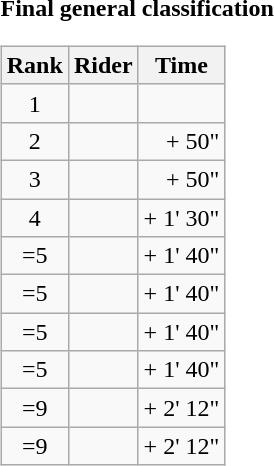<table>
<tr>
<td><strong>Final general classification</strong><br><table class="wikitable">
<tr>
<th scope="col">Rank</th>
<th scope="col">Rider</th>
<th scope="col">Time</th>
</tr>
<tr>
<td style="text-align:center;">1</td>
<td></td>
<td style="text-align:right;"></td>
</tr>
<tr>
<td style="text-align:center;">2</td>
<td></td>
<td style="text-align:right;">+ 50"</td>
</tr>
<tr>
<td style="text-align:center;">3</td>
<td></td>
<td style="text-align:right;">+ 50"</td>
</tr>
<tr>
<td style="text-align:center;">4</td>
<td></td>
<td style="text-align:right;">+ 1' 30"</td>
</tr>
<tr>
<td style="text-align:center;">=5</td>
<td></td>
<td style="text-align:right;">+ 1' 40"</td>
</tr>
<tr>
<td style="text-align:center;">=5</td>
<td></td>
<td style="text-align:right;">+ 1' 40"</td>
</tr>
<tr>
<td style="text-align:center;">=5</td>
<td></td>
<td style="text-align:right;">+ 1' 40"</td>
</tr>
<tr>
<td style="text-align:center;">=5</td>
<td></td>
<td style="text-align:right;">+ 1' 40"</td>
</tr>
<tr>
<td style="text-align:center;">=9</td>
<td></td>
<td style="text-align:right;">+ 2' 12"</td>
</tr>
<tr>
<td style="text-align:center;">=9</td>
<td></td>
<td style="text-align:right;">+ 2' 12"</td>
</tr>
</table>
</td>
</tr>
</table>
